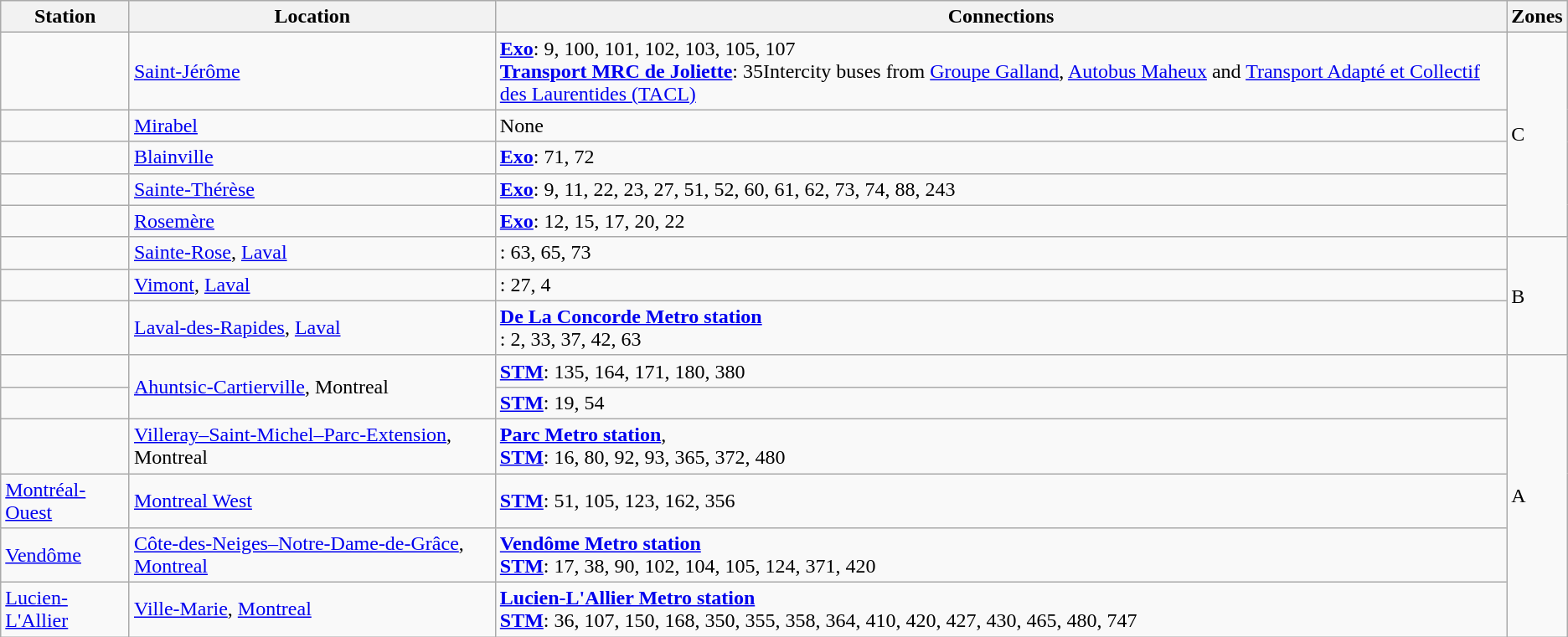<table class="wikitable">
<tr>
<th>Station</th>
<th>Location</th>
<th>Connections</th>
<th>Zones</th>
</tr>
<tr ---->
<td></td>
<td><a href='#'>Saint-Jérôme</a></td>
<td> <strong><a href='#'>Exo</a></strong>: 9, 100, 101, 102, 103, 105, 107<br> <strong><a href='#'>Transport MRC de Joliette</a></strong>: 35Intercity buses from <a href='#'>Groupe Galland</a>, <a href='#'>Autobus Maheux</a> and <a href='#'>Transport Adapté et Collectif des Laurentides (TACL)</a></td>
<td rowspan="5">C</td>
</tr>
<tr ---->
<td></td>
<td><a href='#'>Mirabel</a></td>
<td>None</td>
</tr>
<tr ---->
<td></td>
<td><a href='#'>Blainville</a></td>
<td> <strong><a href='#'>Exo</a></strong>: 71, 72</td>
</tr>
<tr ---->
<td></td>
<td><a href='#'>Sainte-Thérèse</a></td>
<td> <strong><a href='#'>Exo</a></strong>: 9, 11, 22, 23, 27, 51, 52, 60, 61, 62, 73, 74, 88, 243</td>
</tr>
<tr ---->
<td></td>
<td><a href='#'>Rosemère</a></td>
<td> <strong><a href='#'>Exo</a></strong>: 12, 15, 17, 20, 22</td>
</tr>
<tr ---->
<td></td>
<td><a href='#'>Sainte-Rose</a>, <a href='#'>Laval</a></td>
<td>: 63, 65, 73</td>
<td rowspan="3">B</td>
</tr>
<tr ---->
<td></td>
<td><a href='#'>Vimont</a>, <a href='#'>Laval</a></td>
<td>: 27, 4</td>
</tr>
<tr ---->
<td></td>
<td><a href='#'>Laval-des-Rapides</a>, <a href='#'>Laval</a></td>
<td>  <strong><a href='#'>De La Concorde Metro station</a></strong> <br>: 2, 33, 37, 42, 63</td>
</tr>
<tr ---->
<td></td>
<td rowspan="2"><a href='#'>Ahuntsic-Cartierville</a>, Montreal</td>
<td> <strong><a href='#'>STM</a></strong>: 135, 164, 171, 180, 380</td>
<td rowspan="6">A</td>
</tr>
<tr ---->
<td></td>
<td> <strong><a href='#'>STM</a></strong>: 19, 54</td>
</tr>
<tr ---->
<td></td>
<td><a href='#'>Villeray–Saint-Michel–Parc-Extension</a>, Montreal</td>
<td>  <strong><a href='#'>Parc Metro station</a></strong>, <br> <strong><a href='#'>STM</a></strong>: 16, 80, 92, 93, 365, 372, 480</td>
</tr>
<tr ---->
<td><a href='#'>Montréal-Ouest</a></td>
<td><a href='#'>Montreal West</a></td>
<td> <strong><a href='#'>STM</a></strong>: 51, 105, 123, 162, 356</td>
</tr>
<tr ---->
<td><a href='#'>Vendôme</a></td>
<td><a href='#'>Côte-des-Neiges–Notre-Dame-de-Grâce</a>, <a href='#'>Montreal</a></td>
<td>  <strong><a href='#'>Vendôme Metro station</a></strong><br> <strong><a href='#'>STM</a></strong>:  17, 38, 90, 102, 104, 105, 124, 371, 420</td>
</tr>
<tr ---->
<td><a href='#'>Lucien-L'Allier</a></td>
<td><a href='#'>Ville-Marie</a>, <a href='#'>Montreal</a></td>
<td>  <strong><a href='#'>Lucien-L'Allier Metro station</a></strong><br> <strong><a href='#'>STM</a></strong>: 36, 107, 150, 168, 350, 355, 358, 364, 410, 420, 427, 430, 465, 480, 747</td>
</tr>
</table>
